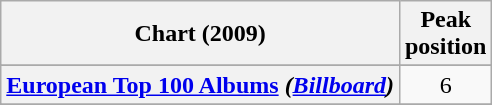<table class="wikitable sortable plainrowheaders">
<tr>
<th>Chart (2009)</th>
<th>Peak<br>position</th>
</tr>
<tr>
</tr>
<tr>
</tr>
<tr>
</tr>
<tr>
<th scope="row"><a href='#'>European Top 100 Albums</a> <em>(<a href='#'>Billboard</a>)</em></th>
<td style="text-align:center;">6</td>
</tr>
<tr>
</tr>
<tr>
</tr>
<tr>
</tr>
<tr>
</tr>
<tr>
</tr>
<tr>
</tr>
<tr>
</tr>
<tr>
</tr>
<tr>
</tr>
<tr>
</tr>
<tr>
</tr>
</table>
